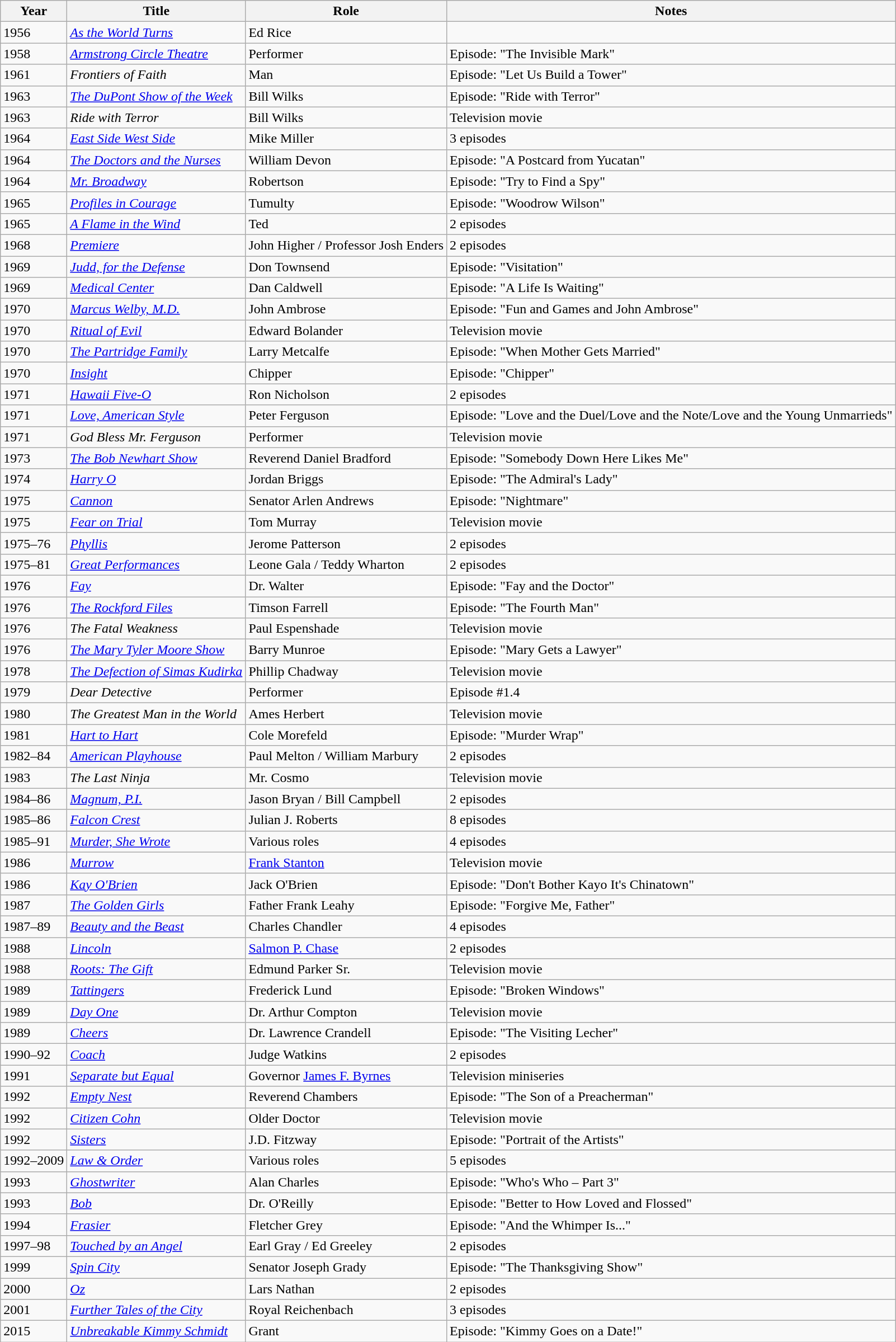<table class="wikitable sortable">
<tr>
<th>Year</th>
<th>Title</th>
<th>Role</th>
<th>Notes</th>
</tr>
<tr>
<td>1956</td>
<td><em><a href='#'>As the World Turns</a></em></td>
<td>Ed Rice</td>
<td></td>
</tr>
<tr>
<td>1958</td>
<td><em><a href='#'>Armstrong Circle Theatre</a></em></td>
<td>Performer</td>
<td>Episode: "The Invisible Mark"</td>
</tr>
<tr>
<td>1961</td>
<td><em>Frontiers of Faith</em></td>
<td>Man</td>
<td>Episode: "Let Us Build a Tower"</td>
</tr>
<tr>
<td>1963</td>
<td><em><a href='#'>The DuPont Show of the Week</a></em></td>
<td>Bill Wilks</td>
<td>Episode: "Ride with Terror"</td>
</tr>
<tr>
<td>1963</td>
<td><em>Ride with Terror</em></td>
<td>Bill Wilks</td>
<td>Television movie</td>
</tr>
<tr>
<td>1964</td>
<td><em><a href='#'>East Side West Side</a></em></td>
<td>Mike Miller</td>
<td>3 episodes</td>
</tr>
<tr>
<td>1964</td>
<td><em><a href='#'>The Doctors and the Nurses</a></em></td>
<td>William Devon</td>
<td>Episode: "A Postcard from Yucatan"</td>
</tr>
<tr>
<td>1964</td>
<td><em><a href='#'>Mr. Broadway</a></em></td>
<td>Robertson</td>
<td>Episode: "Try to Find a Spy"</td>
</tr>
<tr>
<td>1965</td>
<td><em><a href='#'>Profiles in Courage</a></em></td>
<td>Tumulty</td>
<td>Episode: "Woodrow Wilson"</td>
</tr>
<tr>
<td>1965</td>
<td><em><a href='#'>A Flame in the Wind</a></em></td>
<td>Ted</td>
<td>2 episodes</td>
</tr>
<tr>
<td>1968</td>
<td><em><a href='#'>Premiere</a></em></td>
<td>John Higher / Professor Josh Enders</td>
<td>2 episodes</td>
</tr>
<tr>
<td>1969</td>
<td><em><a href='#'>Judd, for the Defense</a></em></td>
<td>Don Townsend</td>
<td>Episode: "Visitation"</td>
</tr>
<tr>
<td>1969</td>
<td><em><a href='#'>Medical Center</a></em></td>
<td>Dan Caldwell</td>
<td>Episode: "A Life Is Waiting"</td>
</tr>
<tr>
<td>1970</td>
<td><em><a href='#'>Marcus Welby, M.D.</a></em></td>
<td>John Ambrose</td>
<td>Episode: "Fun and Games and John Ambrose"</td>
</tr>
<tr>
<td>1970</td>
<td><em><a href='#'>Ritual of Evil</a></em></td>
<td>Edward Bolander</td>
<td>Television movie</td>
</tr>
<tr>
<td>1970</td>
<td><em><a href='#'>The Partridge Family</a></em></td>
<td>Larry Metcalfe</td>
<td>Episode: "When Mother Gets Married"</td>
</tr>
<tr>
<td>1970</td>
<td><em><a href='#'>Insight</a></em></td>
<td>Chipper</td>
<td>Episode: "Chipper"</td>
</tr>
<tr>
<td>1971</td>
<td><em><a href='#'>Hawaii Five-O</a></em></td>
<td>Ron Nicholson</td>
<td>2 episodes</td>
</tr>
<tr>
<td>1971</td>
<td><em><a href='#'>Love, American Style</a></em></td>
<td>Peter Ferguson</td>
<td>Episode: "Love and the Duel/Love and the Note/Love and the Young Unmarrieds"</td>
</tr>
<tr>
<td>1971</td>
<td><em>God Bless Mr. Ferguson</em></td>
<td>Performer</td>
<td>Television movie</td>
</tr>
<tr>
<td>1973</td>
<td><em><a href='#'>The Bob Newhart Show</a></em></td>
<td>Reverend Daniel Bradford</td>
<td>Episode: "Somebody Down Here Likes Me"</td>
</tr>
<tr>
<td>1974</td>
<td><em><a href='#'>Harry O</a></em></td>
<td>Jordan Briggs</td>
<td>Episode: "The Admiral's Lady"</td>
</tr>
<tr>
<td>1975</td>
<td><em><a href='#'>Cannon</a></em></td>
<td>Senator Arlen Andrews</td>
<td>Episode: "Nightmare"</td>
</tr>
<tr>
<td>1975</td>
<td><em><a href='#'>Fear on Trial</a></em></td>
<td>Tom Murray</td>
<td>Television movie</td>
</tr>
<tr>
<td>1975–76</td>
<td><em><a href='#'>Phyllis</a></em></td>
<td>Jerome Patterson</td>
<td>2 episodes</td>
</tr>
<tr>
<td>1975–81</td>
<td><em><a href='#'>Great Performances</a></em></td>
<td>Leone Gala / Teddy Wharton</td>
<td>2 episodes</td>
</tr>
<tr>
<td>1976</td>
<td><em><a href='#'>Fay</a></em></td>
<td>Dr. Walter</td>
<td>Episode: "Fay and the Doctor"</td>
</tr>
<tr>
<td>1976</td>
<td><em><a href='#'>The Rockford Files</a></em></td>
<td>Timson Farrell</td>
<td>Episode: "The Fourth Man"</td>
</tr>
<tr>
<td>1976</td>
<td><em>The Fatal Weakness</em></td>
<td>Paul Espenshade</td>
<td>Television movie</td>
</tr>
<tr>
<td>1976</td>
<td><em><a href='#'>The Mary Tyler Moore Show</a></em></td>
<td>Barry Munroe</td>
<td>Episode: "Mary Gets a Lawyer"</td>
</tr>
<tr>
<td>1978</td>
<td><em><a href='#'>The Defection of Simas Kudirka</a></em></td>
<td>Phillip Chadway</td>
<td>Television movie</td>
</tr>
<tr>
<td>1979</td>
<td><em>Dear Detective</em></td>
<td>Performer</td>
<td>Episode #1.4</td>
</tr>
<tr>
<td>1980</td>
<td><em>The Greatest Man in the World</em></td>
<td>Ames Herbert</td>
<td>Television movie</td>
</tr>
<tr>
<td>1981</td>
<td><em><a href='#'>Hart to Hart</a></em></td>
<td>Cole Morefeld</td>
<td>Episode: "Murder Wrap"</td>
</tr>
<tr>
<td>1982–84</td>
<td><em><a href='#'>American Playhouse</a></em></td>
<td>Paul Melton / William Marbury</td>
<td>2 episodes</td>
</tr>
<tr>
<td>1983</td>
<td><em>The Last Ninja</em></td>
<td>Mr. Cosmo</td>
<td>Television movie</td>
</tr>
<tr>
<td>1984–86</td>
<td><em><a href='#'>Magnum, P.I.</a></em></td>
<td>Jason Bryan / Bill Campbell</td>
<td>2 episodes</td>
</tr>
<tr>
<td>1985–86</td>
<td><em><a href='#'>Falcon Crest</a></em></td>
<td>Julian J. Roberts</td>
<td>8 episodes</td>
</tr>
<tr>
<td>1985–91</td>
<td><em><a href='#'>Murder, She Wrote</a></em></td>
<td>Various roles</td>
<td>4 episodes</td>
</tr>
<tr>
<td>1986</td>
<td><em><a href='#'>Murrow</a></em></td>
<td><a href='#'>Frank Stanton</a></td>
<td>Television movie</td>
</tr>
<tr>
<td>1986</td>
<td><em><a href='#'>Kay O'Brien</a></em></td>
<td>Jack O'Brien</td>
<td>Episode: "Don't Bother Kayo It's Chinatown"</td>
</tr>
<tr>
<td>1987</td>
<td><em><a href='#'>The Golden Girls</a></em></td>
<td>Father Frank Leahy</td>
<td>Episode: "Forgive Me, Father"</td>
</tr>
<tr>
<td>1987–89</td>
<td><em><a href='#'>Beauty and the Beast</a></em></td>
<td>Charles Chandler</td>
<td>4 episodes</td>
</tr>
<tr>
<td>1988</td>
<td><em><a href='#'>Lincoln</a></em></td>
<td><a href='#'>Salmon P. Chase</a></td>
<td>2 episodes</td>
</tr>
<tr>
<td>1988</td>
<td><em><a href='#'>Roots: The Gift</a></em></td>
<td>Edmund Parker Sr.</td>
<td>Television movie</td>
</tr>
<tr>
<td>1989</td>
<td><em><a href='#'>Tattingers</a></em></td>
<td>Frederick Lund</td>
<td>Episode: "Broken Windows"</td>
</tr>
<tr>
<td>1989</td>
<td><em><a href='#'>Day One</a></em></td>
<td>Dr. Arthur Compton</td>
<td>Television movie</td>
</tr>
<tr>
<td>1989</td>
<td><em><a href='#'>Cheers</a></em></td>
<td>Dr. Lawrence Crandell</td>
<td>Episode: "The Visiting Lecher"</td>
</tr>
<tr>
<td>1990–92</td>
<td><em><a href='#'>Coach</a></em></td>
<td>Judge Watkins</td>
<td>2 episodes</td>
</tr>
<tr>
<td>1991</td>
<td><em><a href='#'>Separate but Equal</a></em></td>
<td>Governor <a href='#'>James F. Byrnes</a></td>
<td>Television miniseries</td>
</tr>
<tr>
<td>1992</td>
<td><em><a href='#'>Empty Nest</a></em></td>
<td>Reverend Chambers</td>
<td>Episode: "The Son of a Preacherman"</td>
</tr>
<tr>
<td>1992</td>
<td><em><a href='#'>Citizen Cohn</a></em></td>
<td>Older Doctor</td>
<td>Television movie</td>
</tr>
<tr>
<td>1992</td>
<td><em><a href='#'>Sisters</a></em></td>
<td>J.D. Fitzway</td>
<td>Episode: "Portrait of the Artists"</td>
</tr>
<tr>
<td>1992–2009</td>
<td><em><a href='#'>Law & Order</a></em></td>
<td>Various roles</td>
<td>5 episodes</td>
</tr>
<tr>
<td>1993</td>
<td><em><a href='#'>Ghostwriter</a></em></td>
<td>Alan Charles</td>
<td>Episode: "Who's Who – Part 3"</td>
</tr>
<tr>
<td>1993</td>
<td><em><a href='#'>Bob</a></em></td>
<td>Dr. O'Reilly</td>
<td>Episode: "Better to How Loved and Flossed"</td>
</tr>
<tr>
<td>1994</td>
<td><em><a href='#'>Frasier</a></em></td>
<td>Fletcher Grey</td>
<td>Episode: "And the Whimper Is..."</td>
</tr>
<tr>
<td>1997–98</td>
<td><em><a href='#'>Touched by an Angel</a></em></td>
<td>Earl Gray / Ed Greeley</td>
<td>2 episodes</td>
</tr>
<tr>
<td>1999</td>
<td><em><a href='#'>Spin City</a></em></td>
<td>Senator Joseph Grady</td>
<td>Episode: "The Thanksgiving Show"</td>
</tr>
<tr>
<td>2000</td>
<td><em><a href='#'>Oz</a></em></td>
<td>Lars Nathan</td>
<td>2 episodes</td>
</tr>
<tr>
<td>2001</td>
<td><em><a href='#'>Further Tales of the City</a></em></td>
<td>Royal Reichenbach</td>
<td>3 episodes</td>
</tr>
<tr>
<td>2015</td>
<td><em><a href='#'>Unbreakable Kimmy Schmidt</a></em></td>
<td>Grant</td>
<td>Episode: "Kimmy Goes on a Date!"</td>
</tr>
</table>
